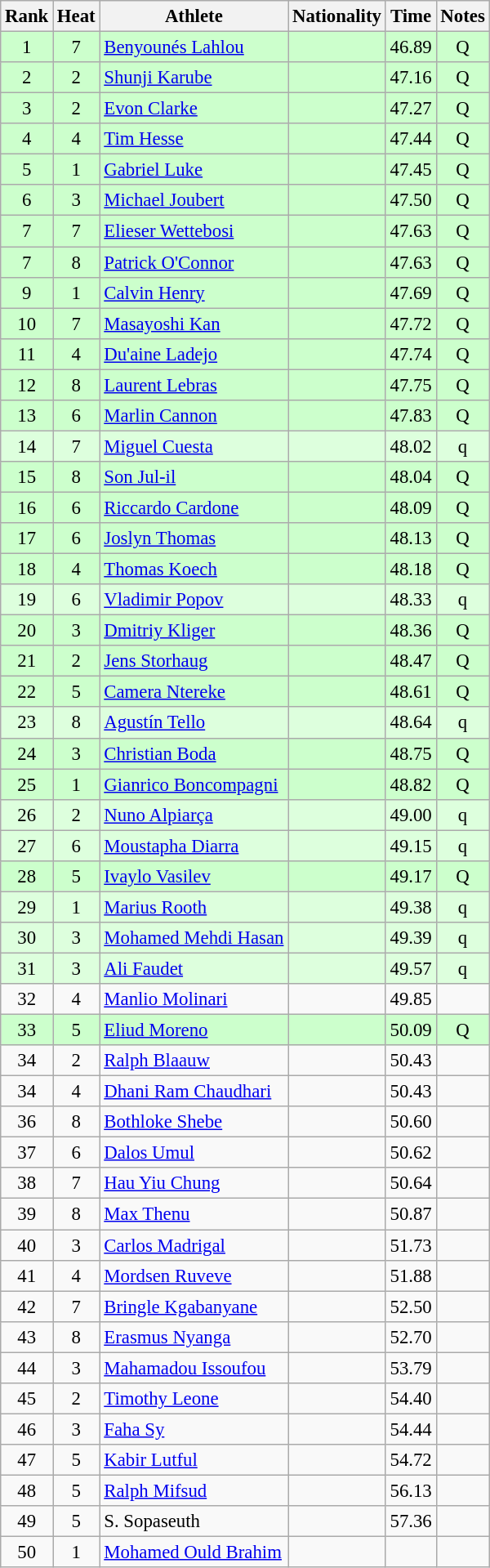<table class="wikitable sortable" style="text-align:center;font-size:95%">
<tr>
<th>Rank</th>
<th>Heat</th>
<th>Athlete</th>
<th>Nationality</th>
<th>Time</th>
<th>Notes</th>
</tr>
<tr bgcolor=ccffcc>
<td>1</td>
<td>7</td>
<td align=left><a href='#'>Benyounés Lahlou</a></td>
<td align=left></td>
<td>46.89</td>
<td>Q</td>
</tr>
<tr bgcolor=ccffcc>
<td>2</td>
<td>2</td>
<td align=left><a href='#'>Shunji Karube</a></td>
<td align=left></td>
<td>47.16</td>
<td>Q</td>
</tr>
<tr bgcolor=ccffcc>
<td>3</td>
<td>2</td>
<td align=left><a href='#'>Evon Clarke</a></td>
<td align=left></td>
<td>47.27</td>
<td>Q</td>
</tr>
<tr bgcolor=ccffcc>
<td>4</td>
<td>4</td>
<td align=left><a href='#'>Tim Hesse</a></td>
<td align=left></td>
<td>47.44</td>
<td>Q</td>
</tr>
<tr bgcolor=ccffcc>
<td>5</td>
<td>1</td>
<td align=left><a href='#'>Gabriel Luke</a></td>
<td align=left></td>
<td>47.45</td>
<td>Q</td>
</tr>
<tr bgcolor=ccffcc>
<td>6</td>
<td>3</td>
<td align=left><a href='#'>Michael Joubert</a></td>
<td align=left></td>
<td>47.50</td>
<td>Q</td>
</tr>
<tr bgcolor=ccffcc>
<td>7</td>
<td>7</td>
<td align=left><a href='#'>Elieser Wettebosi</a></td>
<td align=left></td>
<td>47.63</td>
<td>Q</td>
</tr>
<tr bgcolor=ccffcc>
<td>7</td>
<td>8</td>
<td align=left><a href='#'>Patrick O'Connor</a></td>
<td align=left></td>
<td>47.63</td>
<td>Q</td>
</tr>
<tr bgcolor=ccffcc>
<td>9</td>
<td>1</td>
<td align=left><a href='#'>Calvin Henry</a></td>
<td align=left></td>
<td>47.69</td>
<td>Q</td>
</tr>
<tr bgcolor=ccffcc>
<td>10</td>
<td>7</td>
<td align=left><a href='#'>Masayoshi Kan</a></td>
<td align=left></td>
<td>47.72</td>
<td>Q</td>
</tr>
<tr bgcolor=ccffcc>
<td>11</td>
<td>4</td>
<td align=left><a href='#'>Du'aine Ladejo</a></td>
<td align=left></td>
<td>47.74</td>
<td>Q</td>
</tr>
<tr bgcolor=ccffcc>
<td>12</td>
<td>8</td>
<td align=left><a href='#'>Laurent Lebras</a></td>
<td align=left></td>
<td>47.75</td>
<td>Q</td>
</tr>
<tr bgcolor=ccffcc>
<td>13</td>
<td>6</td>
<td align=left><a href='#'>Marlin Cannon</a></td>
<td align=left></td>
<td>47.83</td>
<td>Q</td>
</tr>
<tr bgcolor=ddffdd>
<td>14</td>
<td>7</td>
<td align=left><a href='#'>Miguel Cuesta</a></td>
<td align=left></td>
<td>48.02</td>
<td>q</td>
</tr>
<tr bgcolor=ccffcc>
<td>15</td>
<td>8</td>
<td align=left><a href='#'>Son Jul-il</a></td>
<td align=left></td>
<td>48.04</td>
<td>Q</td>
</tr>
<tr bgcolor=ccffcc>
<td>16</td>
<td>6</td>
<td align=left><a href='#'>Riccardo Cardone</a></td>
<td align=left></td>
<td>48.09</td>
<td>Q</td>
</tr>
<tr bgcolor=ccffcc>
<td>17</td>
<td>6</td>
<td align=left><a href='#'>Joslyn Thomas</a></td>
<td align=left></td>
<td>48.13</td>
<td>Q</td>
</tr>
<tr bgcolor=ccffcc>
<td>18</td>
<td>4</td>
<td align=left><a href='#'>Thomas Koech</a></td>
<td align=left></td>
<td>48.18</td>
<td>Q</td>
</tr>
<tr bgcolor=ddffdd>
<td>19</td>
<td>6</td>
<td align=left><a href='#'>Vladimir Popov</a></td>
<td align=left></td>
<td>48.33</td>
<td>q</td>
</tr>
<tr bgcolor=ccffcc>
<td>20</td>
<td>3</td>
<td align=left><a href='#'>Dmitriy Kliger</a></td>
<td align=left></td>
<td>48.36</td>
<td>Q</td>
</tr>
<tr bgcolor=ccffcc>
<td>21</td>
<td>2</td>
<td align=left><a href='#'>Jens Storhaug</a></td>
<td align=left></td>
<td>48.47</td>
<td>Q</td>
</tr>
<tr bgcolor=ccffcc>
<td>22</td>
<td>5</td>
<td align=left><a href='#'>Camera Ntereke</a></td>
<td align=left></td>
<td>48.61</td>
<td>Q</td>
</tr>
<tr bgcolor=ddffdd>
<td>23</td>
<td>8</td>
<td align=left><a href='#'>Agustín Tello</a></td>
<td align=left></td>
<td>48.64</td>
<td>q</td>
</tr>
<tr bgcolor=ccffcc>
<td>24</td>
<td>3</td>
<td align=left><a href='#'>Christian Boda</a></td>
<td align=left></td>
<td>48.75</td>
<td>Q</td>
</tr>
<tr bgcolor=ccffcc>
<td>25</td>
<td>1</td>
<td align=left><a href='#'>Gianrico Boncompagni</a></td>
<td align=left></td>
<td>48.82</td>
<td>Q</td>
</tr>
<tr bgcolor=ddffdd>
<td>26</td>
<td>2</td>
<td align=left><a href='#'>Nuno Alpiarça</a></td>
<td align=left></td>
<td>49.00</td>
<td>q</td>
</tr>
<tr bgcolor=ddffdd>
<td>27</td>
<td>6</td>
<td align=left><a href='#'>Moustapha Diarra</a></td>
<td align=left></td>
<td>49.15</td>
<td>q</td>
</tr>
<tr bgcolor=ccffcc>
<td>28</td>
<td>5</td>
<td align=left><a href='#'>Ivaylo Vasilev</a></td>
<td align=left></td>
<td>49.17</td>
<td>Q</td>
</tr>
<tr bgcolor=ddffdd>
<td>29</td>
<td>1</td>
<td align=left><a href='#'>Marius Rooth</a></td>
<td align=left></td>
<td>49.38</td>
<td>q</td>
</tr>
<tr bgcolor=ddffdd>
<td>30</td>
<td>3</td>
<td align=left><a href='#'>Mohamed Mehdi Hasan</a></td>
<td align=left></td>
<td>49.39</td>
<td>q</td>
</tr>
<tr bgcolor=ddffdd>
<td>31</td>
<td>3</td>
<td align=left><a href='#'>Ali Faudet</a></td>
<td align=left></td>
<td>49.57</td>
<td>q</td>
</tr>
<tr>
<td>32</td>
<td>4</td>
<td align=left><a href='#'>Manlio Molinari</a></td>
<td align=left></td>
<td>49.85</td>
<td></td>
</tr>
<tr bgcolor=ccffcc>
<td>33</td>
<td>5</td>
<td align=left><a href='#'>Eliud Moreno</a></td>
<td align=left></td>
<td>50.09</td>
<td>Q</td>
</tr>
<tr>
<td>34</td>
<td>2</td>
<td align=left><a href='#'>Ralph Blaauw</a></td>
<td align=left></td>
<td>50.43</td>
<td></td>
</tr>
<tr>
<td>34</td>
<td>4</td>
<td align=left><a href='#'>Dhani Ram Chaudhari</a></td>
<td align=left></td>
<td>50.43</td>
<td></td>
</tr>
<tr>
<td>36</td>
<td>8</td>
<td align=left><a href='#'>Bothloke Shebe</a></td>
<td align=left></td>
<td>50.60</td>
<td></td>
</tr>
<tr>
<td>37</td>
<td>6</td>
<td align=left><a href='#'>Dalos Umul</a></td>
<td align=left></td>
<td>50.62</td>
<td></td>
</tr>
<tr>
<td>38</td>
<td>7</td>
<td align=left><a href='#'>Hau Yiu Chung</a></td>
<td align=left></td>
<td>50.64</td>
<td></td>
</tr>
<tr>
<td>39</td>
<td>8</td>
<td align=left><a href='#'>Max Thenu</a></td>
<td align=left></td>
<td>50.87</td>
<td></td>
</tr>
<tr>
<td>40</td>
<td>3</td>
<td align=left><a href='#'>Carlos Madrigal</a></td>
<td align=left></td>
<td>51.73</td>
<td></td>
</tr>
<tr>
<td>41</td>
<td>4</td>
<td align=left><a href='#'>Mordsen Ruveve</a></td>
<td align=left></td>
<td>51.88</td>
<td></td>
</tr>
<tr>
<td>42</td>
<td>7</td>
<td align=left><a href='#'>Bringle Kgabanyane</a></td>
<td align=left></td>
<td>52.50</td>
<td></td>
</tr>
<tr>
<td>43</td>
<td>8</td>
<td align=left><a href='#'>Erasmus Nyanga</a></td>
<td align=left></td>
<td>52.70</td>
<td></td>
</tr>
<tr>
<td>44</td>
<td>3</td>
<td align=left><a href='#'>Mahamadou Issoufou</a></td>
<td align=left></td>
<td>53.79</td>
<td></td>
</tr>
<tr>
<td>45</td>
<td>2</td>
<td align=left><a href='#'>Timothy Leone</a></td>
<td align=left></td>
<td>54.40</td>
<td></td>
</tr>
<tr>
<td>46</td>
<td>3</td>
<td align=left><a href='#'>Faha Sy</a></td>
<td align=left></td>
<td>54.44</td>
<td></td>
</tr>
<tr>
<td>47</td>
<td>5</td>
<td align=left><a href='#'>Kabir Lutful</a></td>
<td align=left></td>
<td>54.72</td>
<td></td>
</tr>
<tr>
<td>48</td>
<td>5</td>
<td align=left><a href='#'>Ralph Mifsud</a></td>
<td align=left></td>
<td>56.13</td>
<td></td>
</tr>
<tr>
<td>49</td>
<td>5</td>
<td align=left>S. Sopaseuth</td>
<td align=left></td>
<td>57.36</td>
<td></td>
</tr>
<tr>
<td>50</td>
<td>1</td>
<td align=left><a href='#'>Mohamed Ould Brahim</a></td>
<td align=left></td>
<td></td>
<td></td>
</tr>
</table>
